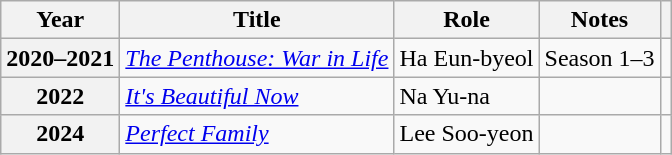<table class="wikitable plainrowheaders">
<tr>
<th scope="col">Year</th>
<th scope="col">Title</th>
<th scope="col">Role</th>
<th scope="col">Notes</th>
<th scope="col"></th>
</tr>
<tr>
<th scope="row">2020–2021</th>
<td><em><a href='#'>The Penthouse: War in Life</a></em></td>
<td>Ha Eun-byeol</td>
<td>Season 1–3</td>
<td style="text-align:center"></td>
</tr>
<tr>
<th scope="row">2022</th>
<td><em><a href='#'>It's Beautiful Now</a></em></td>
<td>Na Yu-na</td>
<td></td>
<td style="text-align:center"></td>
</tr>
<tr>
<th scope="row">2024</th>
<td><em><a href='#'>Perfect Family</a></em></td>
<td>Lee Soo-yeon</td>
<td></td>
<td style="text-align:center"></td>
</tr>
</table>
